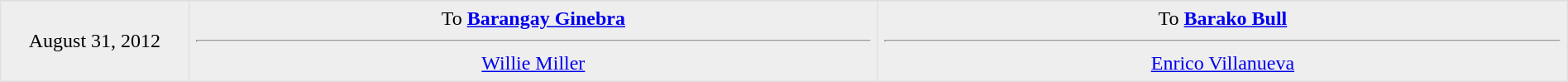<table border=1 style="border-collapse:collapse; text-align: center; width: 100%" bordercolor="#DFDFDF" cellpadding="5">
<tr>
</tr>
<tr bgcolor="eeeeee">
<td style="width:12%">August 31, 2012</td>
<td style="width:44%" valign="top">To <strong><a href='#'>Barangay Ginebra</a></strong><hr><a href='#'>Willie Miller</a></td>
<td style="width:44%" valign="top">To <strong><a href='#'>Barako Bull</a></strong><hr><a href='#'>Enrico Villanueva</a></td>
</tr>
</table>
